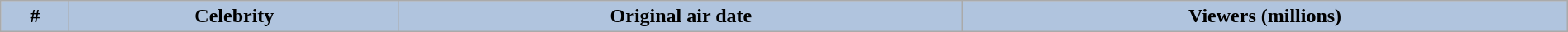<table class="wikitable plainrowheaders sortable" style="width:100%; margin:auto; background:#fff;">
<tr style="background:#b0c4de;">
<th scope="col" style="background:#b0c4de; width:3em;">#</th>
<th scope="col" style="background:#b0c4de;">Celebrity</th>
<th scope="col" style="background:#b0c4de;">Original air date</th>
<th scope="col" style="background:#b0c4de;">Viewers (millions)<br>







</th>
</tr>
</table>
